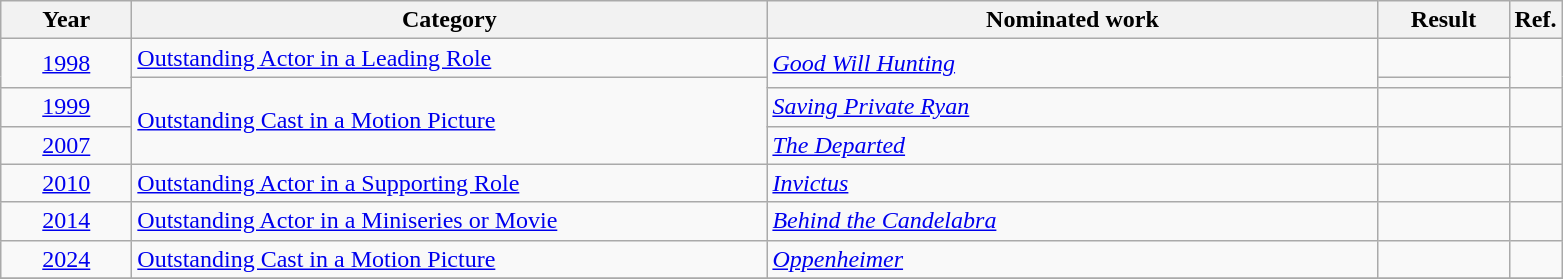<table class=wikitable>
<tr>
<th scope="col" style="width:5em;">Year</th>
<th scope="col" style="width:26em;">Category</th>
<th scope="col" style="width:25em;">Nominated work</th>
<th scope="col" style="width:5em;">Result</th>
<th>Ref.</th>
</tr>
<tr>
<td style="text-align:center;", rowspan="2"><a href='#'>1998</a></td>
<td><a href='#'>Outstanding Actor in a Leading Role</a></td>
<td rowspan="2"><em><a href='#'>Good Will Hunting</a></em></td>
<td></td>
<td style="text-align:center;", rowspan=2></td>
</tr>
<tr>
<td rowspan="3"><a href='#'>Outstanding Cast in a Motion Picture</a></td>
<td></td>
</tr>
<tr>
<td style="text-align:center;"><a href='#'>1999</a></td>
<td><em><a href='#'>Saving Private Ryan</a></em></td>
<td></td>
<td style="text-align:center;"></td>
</tr>
<tr>
<td style="text-align:center;"><a href='#'>2007</a></td>
<td><em><a href='#'>The Departed</a></em></td>
<td></td>
<td style="text-align:center;"></td>
</tr>
<tr>
<td style="text-align:center;"><a href='#'>2010</a></td>
<td><a href='#'>Outstanding Actor in a Supporting Role</a></td>
<td><em><a href='#'>Invictus</a></em></td>
<td></td>
<td style="text-align:center;"></td>
</tr>
<tr>
<td style="text-align:center;"><a href='#'>2014</a></td>
<td><a href='#'>Outstanding Actor in a Miniseries or Movie</a></td>
<td><em><a href='#'>Behind the Candelabra</a></em></td>
<td></td>
<td style="text-align:center;"></td>
</tr>
<tr>
<td style="text-align:center;"><a href='#'>2024</a></td>
<td><a href='#'>Outstanding Cast in a Motion Picture</a></td>
<td><em><a href='#'>Oppenheimer</a></em></td>
<td></td>
<td style="text-align:center;"></td>
</tr>
<tr>
</tr>
</table>
